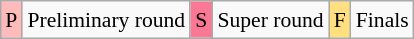<table class="wikitable" style="margin:0.5em auto; font-size:90%; line-height:1.25em; text-align:center;">
<tr>
<td bgcolor="#FFBBBB" align=center>P</td>
<td>Preliminary round</td>
<td bgcolor="#FA7894" align=center>S</td>
<td>Super round</td>
<td bgcolor="#FFDF80" align=center>F</td>
<td>Finals</td>
</tr>
</table>
